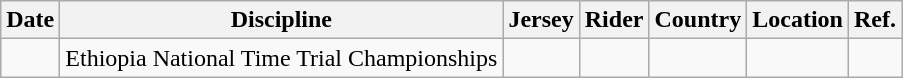<table class="wikitable sortable">
<tr>
<th>Date</th>
<th>Discipline</th>
<th>Jersey</th>
<th>Rider</th>
<th>Country</th>
<th>Location</th>
<th class="unsortable">Ref.</th>
</tr>
<tr>
<td></td>
<td>Ethiopia National Time Trial Championships</td>
<td align="center"></td>
<td></td>
<td></td>
<td></td>
<td align="center"></td>
</tr>
</table>
